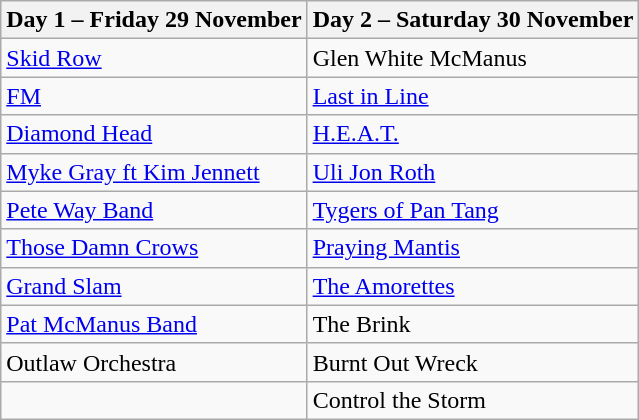<table class="wikitable">
<tr>
<th>Day 1 – Friday 29 November</th>
<th>Day 2 – Saturday 30 November</th>
</tr>
<tr>
<td><a href='#'>Skid Row</a></td>
<td>Glen White McManus</td>
</tr>
<tr>
<td><a href='#'>FM</a></td>
<td><a href='#'>Last in Line</a></td>
</tr>
<tr>
<td><a href='#'>Diamond Head</a></td>
<td><a href='#'>H.E.A.T.</a></td>
</tr>
<tr>
<td><a href='#'>Myke Gray ft Kim Jennett</a></td>
<td><a href='#'>Uli Jon Roth</a></td>
</tr>
<tr>
<td><a href='#'>Pete Way Band</a></td>
<td><a href='#'>Tygers of Pan Tang</a></td>
</tr>
<tr>
<td><a href='#'>Those Damn Crows</a></td>
<td><a href='#'>Praying Mantis</a></td>
</tr>
<tr>
<td><a href='#'>Grand Slam</a></td>
<td><a href='#'>The Amorettes</a></td>
</tr>
<tr>
<td><a href='#'>Pat McManus Band</a></td>
<td>The Brink</td>
</tr>
<tr>
<td>Outlaw Orchestra</td>
<td>Burnt Out Wreck</td>
</tr>
<tr>
<td></td>
<td>Control the Storm</td>
</tr>
</table>
